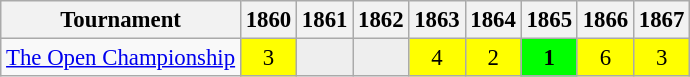<table class="wikitable" style="font-size:95%;text-align:center;">
<tr>
<th>Tournament</th>
<th>1860</th>
<th>1861</th>
<th>1862</th>
<th>1863</th>
<th>1864</th>
<th>1865</th>
<th>1866</th>
<th>1867</th>
</tr>
<tr>
<td align=left><a href='#'>The Open Championship</a></td>
<td style="background:yellow;">3</td>
<td style="background:#eeeeee;"></td>
<td style="background:#eeeeee;"></td>
<td style="background:yellow;">4</td>
<td style="background:yellow;">2</td>
<td style="background:lime;"><strong>1</strong></td>
<td style="background:yellow;">6</td>
<td style="background:yellow;">3</td>
</tr>
</table>
